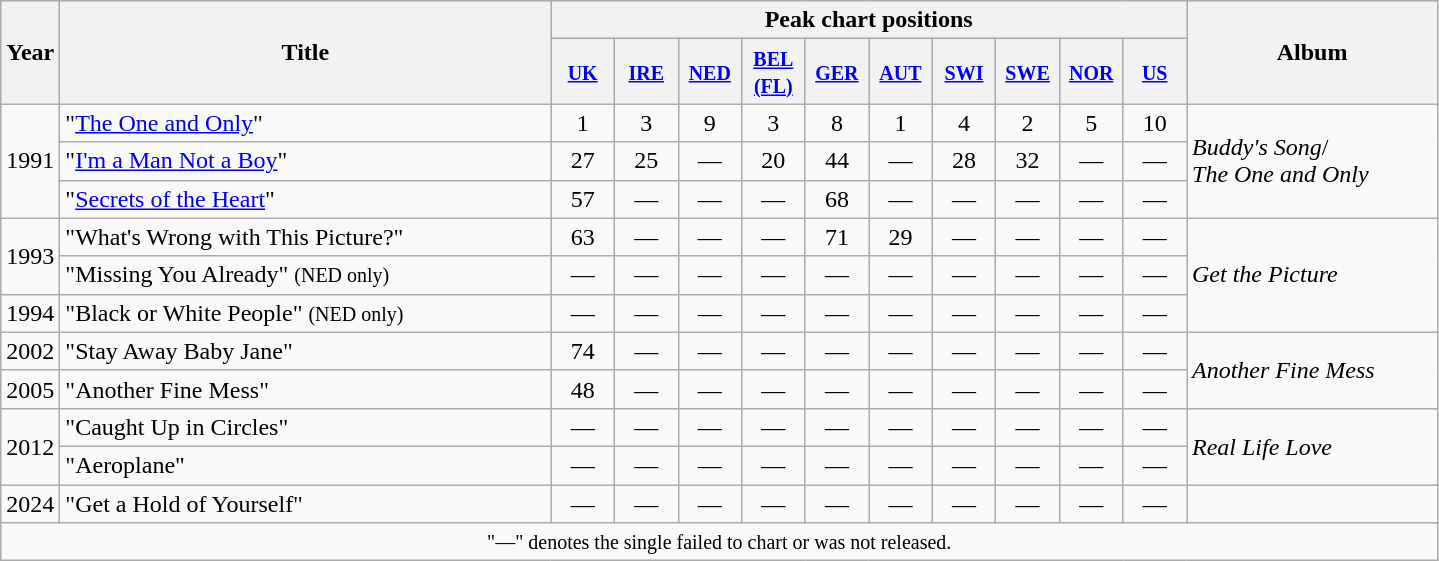<table class="wikitable" style="text-align:center;">
<tr>
<th rowspan="2">Year</th>
<th rowspan="2" style="width:20em;">Title</th>
<th colspan="10">Peak chart positions</th>
<th rowspan="2" style="width:10em;">Album</th>
</tr>
<tr>
<th width="35"><small><a href='#'>UK</a></small><br></th>
<th width="35"><small><a href='#'>IRE</a></small></th>
<th width="35"><small><a href='#'>NED</a></small></th>
<th width="35"><small><a href='#'>BEL<br>(FL)</a></small></th>
<th width="35"><small><a href='#'>GER</a></small></th>
<th width="35"><small><a href='#'>AUT</a></small></th>
<th width="35"><small><a href='#'>SWI</a></small></th>
<th width="35"><small><a href='#'>SWE</a></small></th>
<th width="35"><small><a href='#'>NOR</a></small></th>
<th width="35"><small><a href='#'>US</a></small><br></th>
</tr>
<tr>
<td rowspan="3">1991</td>
<td align="left">"<a href='#'>The One and Only</a>"</td>
<td>1</td>
<td>3</td>
<td>9</td>
<td>3</td>
<td>8</td>
<td>1</td>
<td>4</td>
<td>2</td>
<td>5</td>
<td>10</td>
<td align="left" rowspan="3"><em>Buddy's Song</em>/<br><em>The One and Only</em></td>
</tr>
<tr>
<td align="left">"<a href='#'>I'm a Man Not a Boy</a>"</td>
<td>27</td>
<td>25</td>
<td>—</td>
<td>20</td>
<td>44</td>
<td>—</td>
<td>28</td>
<td>32</td>
<td>—</td>
<td>—</td>
</tr>
<tr>
<td align="left">"<a href='#'>Secrets of the Heart</a>"</td>
<td>57</td>
<td>—</td>
<td>—</td>
<td>—</td>
<td>68</td>
<td>—</td>
<td>—</td>
<td>—</td>
<td>—</td>
<td>—</td>
</tr>
<tr>
<td rowspan="2">1993</td>
<td align="left">"What's Wrong with This Picture?"</td>
<td>63</td>
<td>—</td>
<td>—</td>
<td>—</td>
<td>71</td>
<td>29</td>
<td>—</td>
<td>—</td>
<td>—</td>
<td>—</td>
<td align="left" rowspan="3"><em>Get the Picture</em></td>
</tr>
<tr>
<td align="left">"Missing You Already" <small>(NED only)</small></td>
<td>—</td>
<td>—</td>
<td>—</td>
<td>—</td>
<td>—</td>
<td>—</td>
<td>—</td>
<td>—</td>
<td>—</td>
<td>—</td>
</tr>
<tr>
<td>1994</td>
<td align="left">"Black or White People" <small>(NED only)</small></td>
<td>—</td>
<td>—</td>
<td>—</td>
<td>—</td>
<td>—</td>
<td>—</td>
<td>—</td>
<td>—</td>
<td>—</td>
<td>—</td>
</tr>
<tr>
<td>2002</td>
<td align="left">"Stay Away Baby Jane"</td>
<td>74</td>
<td>—</td>
<td>—</td>
<td>—</td>
<td>—</td>
<td>—</td>
<td>—</td>
<td>—</td>
<td>—</td>
<td>—</td>
<td align="left" rowspan="2"><em>Another Fine Mess</em></td>
</tr>
<tr>
<td rowspan="1">2005</td>
<td align="left">"Another Fine Mess"</td>
<td>48</td>
<td>—</td>
<td>—</td>
<td>—</td>
<td>—</td>
<td>—</td>
<td>—</td>
<td>—</td>
<td>—</td>
<td>—</td>
</tr>
<tr>
<td rowspan="2">2012</td>
<td align="left">"Caught Up in Circles"</td>
<td>—</td>
<td>—</td>
<td>—</td>
<td>—</td>
<td>—</td>
<td>—</td>
<td>—</td>
<td>—</td>
<td>—</td>
<td>—</td>
<td align="left" rowspan="2"><em>Real Life Love</em></td>
</tr>
<tr>
<td align="left">"Aeroplane"</td>
<td>—</td>
<td>—</td>
<td>—</td>
<td>—</td>
<td>—</td>
<td>—</td>
<td>—</td>
<td>—</td>
<td>—</td>
<td>—</td>
</tr>
<tr>
<td>2024</td>
<td align="left">"Get a Hold of Yourself"</td>
<td>—</td>
<td>—</td>
<td>—</td>
<td>—</td>
<td>—</td>
<td>—</td>
<td>—</td>
<td>—</td>
<td>—</td>
<td>—</td>
</tr>
<tr>
<td align="center" colspan="15"><small>"—" denotes the single failed to chart or was not released.</small></td>
</tr>
</table>
